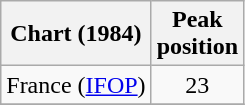<table class="wikitable sortable">
<tr>
<th>Chart (1984)</th>
<th>Peak<br>position</th>
</tr>
<tr>
<td>France (<a href='#'>IFOP</a>)</td>
<td align="center">23</td>
</tr>
<tr>
</tr>
</table>
